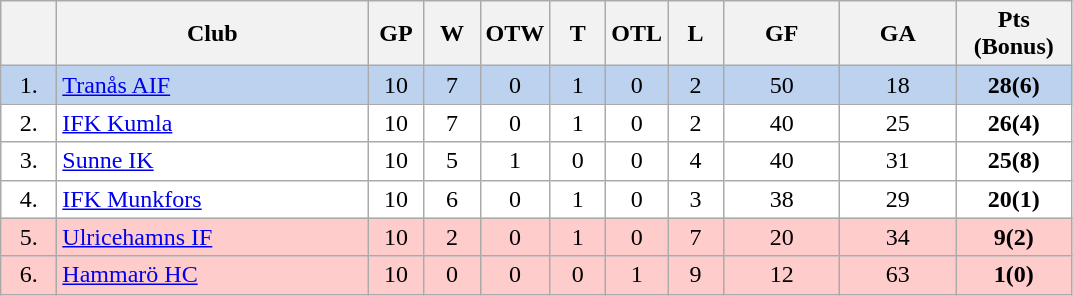<table class="wikitable">
<tr>
<th width="30"></th>
<th width="200">Club</th>
<th width="30">GP</th>
<th width="30">W</th>
<th width="30">OTW</th>
<th width="30">T</th>
<th width="30">OTL</th>
<th width="30">L</th>
<th width="70">GF</th>
<th width="70">GA</th>
<th width="70">Pts (Bonus)</th>
</tr>
<tr bgcolor="#BCD2EE" align="center">
<td>1.</td>
<td align="left"><a href='#'>Tranås AIF</a></td>
<td>10</td>
<td>7</td>
<td>0</td>
<td>1</td>
<td>0</td>
<td>2</td>
<td>50</td>
<td>18</td>
<td><strong>28(6)</strong></td>
</tr>
<tr bgcolor="#FFFFFF" align="center">
<td>2.</td>
<td align="left"><a href='#'>IFK Kumla</a></td>
<td>10</td>
<td>7</td>
<td>0</td>
<td>1</td>
<td>0</td>
<td>2</td>
<td>40</td>
<td>25</td>
<td><strong>26(4)</strong></td>
</tr>
<tr bgcolor="#FFFFFF" align="center">
<td>3.</td>
<td align="left"><a href='#'>Sunne IK</a></td>
<td>10</td>
<td>5</td>
<td>1</td>
<td>0</td>
<td>0</td>
<td>4</td>
<td>40</td>
<td>31</td>
<td><strong>25(8)</strong></td>
</tr>
<tr bgcolor="#FFFFFF" align="center">
<td>4.</td>
<td align="left"><a href='#'>IFK Munkfors</a></td>
<td>10</td>
<td>6</td>
<td>0</td>
<td>1</td>
<td>0</td>
<td>3</td>
<td>38</td>
<td>29</td>
<td><strong>20(1)</strong></td>
</tr>
<tr bgcolor="#FFCCCC" align="center">
<td>5.</td>
<td align="left"><a href='#'>Ulricehamns IF</a></td>
<td>10</td>
<td>2</td>
<td>0</td>
<td>1</td>
<td>0</td>
<td>7</td>
<td>20</td>
<td>34</td>
<td><strong>9(2)</strong></td>
</tr>
<tr bgcolor="#FFCCCC" align="center">
<td>6.</td>
<td align="left"><a href='#'>Hammarö HC</a></td>
<td>10</td>
<td>0</td>
<td>0</td>
<td>0</td>
<td>1</td>
<td>9</td>
<td>12</td>
<td>63</td>
<td><strong>1(0)</strong></td>
</tr>
</table>
